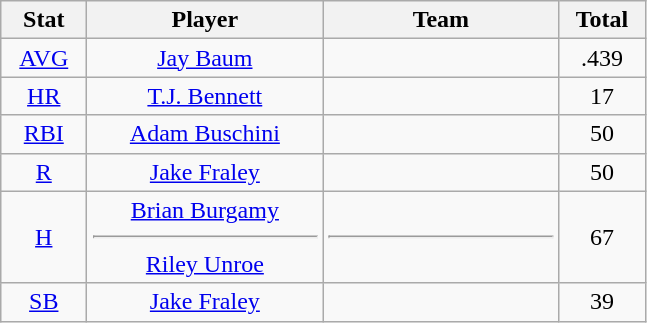<table class="wikitable" style="text-align:center;">
<tr>
<th width=50>Stat</th>
<th width=150>Player</th>
<th width=150>Team</th>
<th width=50>Total</th>
</tr>
<tr>
<td><a href='#'>AVG</a></td>
<td><a href='#'>Jay Baum</a></td>
<td></td>
<td>.439</td>
</tr>
<tr>
<td><a href='#'>HR</a></td>
<td><a href='#'>T.J. Bennett</a></td>
<td></td>
<td>17</td>
</tr>
<tr>
<td><a href='#'>RBI</a></td>
<td><a href='#'>Adam Buschini</a></td>
<td></td>
<td>50</td>
</tr>
<tr>
<td><a href='#'>R</a></td>
<td><a href='#'>Jake Fraley</a></td>
<td></td>
<td>50</td>
</tr>
<tr>
<td><a href='#'>H</a></td>
<td><div><a href='#'>Brian Burgamy</a></div><hr><div><a href='#'>Riley Unroe</a></div></td>
<td><div></div><hr><div></div></td>
<td>67</td>
</tr>
<tr>
<td><a href='#'>SB</a></td>
<td><a href='#'>Jake Fraley</a></td>
<td></td>
<td>39</td>
</tr>
</table>
